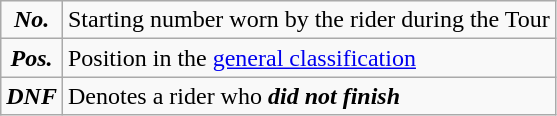<table class="wikitable">
<tr>
<td align=center><strong><em>No.</em></strong></td>
<td>Starting number worn by the rider during the Tour</td>
</tr>
<tr>
<td align=center><strong><em>Pos.</em></strong></td>
<td>Position in the <a href='#'>general classification</a></td>
</tr>
<tr>
<td align=center><strong><em>DNF</em></strong></td>
<td>Denotes a rider who <strong><em>did not finish</em></strong></td>
</tr>
</table>
